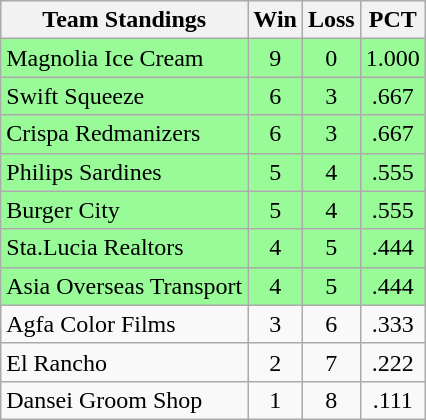<table class="wikitable">
<tr>
<th>Team Standings</th>
<th>Win</th>
<th>Loss</th>
<th>PCT</th>
</tr>
<tr align="center" bgcolor=#98fb98>
<td align="left">Magnolia Ice Cream</td>
<td>9</td>
<td>0</td>
<td>1.000</td>
</tr>
<tr align="center" bgcolor=#98fb98>
<td align="left">Swift Squeeze</td>
<td>6</td>
<td>3</td>
<td>.667</td>
</tr>
<tr align="center" bgcolor=#98fb98>
<td align="left">Crispa Redmanizers</td>
<td>6</td>
<td>3</td>
<td>.667</td>
</tr>
<tr align="center" bgcolor=#98fb98>
<td align="left">Philips Sardines</td>
<td>5</td>
<td>4</td>
<td>.555</td>
</tr>
<tr align="center" bgcolor=#98fb98>
<td align="left">Burger City</td>
<td>5</td>
<td>4</td>
<td>.555</td>
</tr>
<tr align="center" bgcolor=#98fb98>
<td align="left">Sta.Lucia Realtors</td>
<td>4</td>
<td>5</td>
<td>.444</td>
</tr>
<tr align="center" bgcolor=#98fb98>
<td align="left">Asia Overseas Transport</td>
<td>4</td>
<td>5</td>
<td>.444</td>
</tr>
<tr align="center" bgcolor=>
<td align="left">Agfa Color Films</td>
<td>3</td>
<td>6</td>
<td>.333</td>
</tr>
<tr align="center" bgcolor=>
<td align="left">El Rancho</td>
<td>2</td>
<td>7</td>
<td>.222</td>
</tr>
<tr align="center" bgcolor=>
<td align="left">Dansei Groom Shop</td>
<td>1</td>
<td>8</td>
<td>.111</td>
</tr>
</table>
